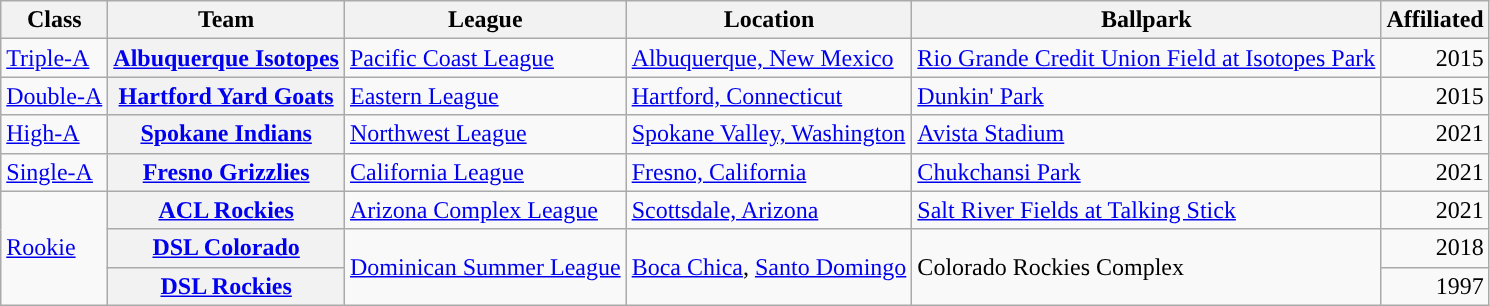<table class="wikitable plainrowheaders sortable">
<tr>
<th scope="col">Class</th>
<th scope="col">Team</th>
<th scope="col">League</th>
<th scope="col">Location</th>
<th scope="col">Ballpark</th>
<th scope="col">Affiliated</th>
</tr>
<tr>
<td><a href='#'>Triple-A</a></td>
<th scope="row"><a href='#'>Albuquerque Isotopes</a></th>
<td><a href='#'>Pacific Coast League</a></td>
<td><a href='#'>Albuquerque, New Mexico</a></td>
<td><a href='#'>Rio Grande Credit Union Field at Isotopes Park</a></td>
<td align="right">2015</td>
</tr>
<tr>
<td><a href='#'>Double-A</a></td>
<th scope="row"><a href='#'>Hartford Yard Goats</a></th>
<td><a href='#'>Eastern League</a></td>
<td><a href='#'>Hartford, Connecticut</a></td>
<td><a href='#'>Dunkin' Park</a></td>
<td align="right">2015</td>
</tr>
<tr>
<td><a href='#'>High-A</a></td>
<th scope="row"><a href='#'>Spokane Indians</a></th>
<td><a href='#'>Northwest League</a></td>
<td><a href='#'>Spokane Valley, Washington</a></td>
<td><a href='#'>Avista Stadium</a></td>
<td align="right">2021</td>
</tr>
<tr>
<td><a href='#'>Single-A</a></td>
<th scope="row"><a href='#'>Fresno Grizzlies</a></th>
<td><a href='#'>California League</a></td>
<td><a href='#'>Fresno, California</a></td>
<td><a href='#'>Chukchansi Park</a></td>
<td align="right">2021</td>
</tr>
<tr>
<td rowspan=3><a href='#'>Rookie</a></td>
<th scope="row"><a href='#'>ACL Rockies</a></th>
<td><a href='#'>Arizona Complex League</a></td>
<td><a href='#'>Scottsdale, Arizona</a></td>
<td><a href='#'>Salt River Fields at Talking Stick</a></td>
<td align="right">2021</td>
</tr>
<tr>
<th scope="row"><a href='#'>DSL Colorado</a></th>
<td rowspan=2><a href='#'>Dominican Summer League</a></td>
<td rowspan=2><a href='#'>Boca Chica</a>, <a href='#'>Santo Domingo</a></td>
<td rowspan=2>Colorado Rockies Complex</td>
<td align="right">2018</td>
</tr>
<tr>
<th scope="row"><a href='#'>DSL Rockies</a></th>
<td align="right">1997</td>
</tr>
</table>
